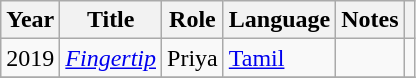<table class="wikitable sortable">
<tr>
<th>Year</th>
<th>Title</th>
<th>Role</th>
<th>Language</th>
<th>Notes</th>
<th></th>
</tr>
<tr>
<td>2019</td>
<td><em><a href='#'>Fingertip</a></em></td>
<td>Priya</td>
<td><a href='#'>Tamil</a></td>
<td></td>
<td></td>
</tr>
<tr>
</tr>
</table>
